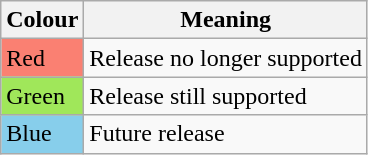<table class="wikitable">
<tr>
<th>Colour</th>
<th>Meaning</th>
</tr>
<tr>
<td style="background-color:#fa8072;">Red</td>
<td>Release no longer supported</td>
</tr>
<tr>
<td style="background-color:#A0E75A;">Green</td>
<td>Release still supported</td>
</tr>
<tr>
<td style="background-color:#87CEEB;">Blue</td>
<td>Future release</td>
</tr>
</table>
